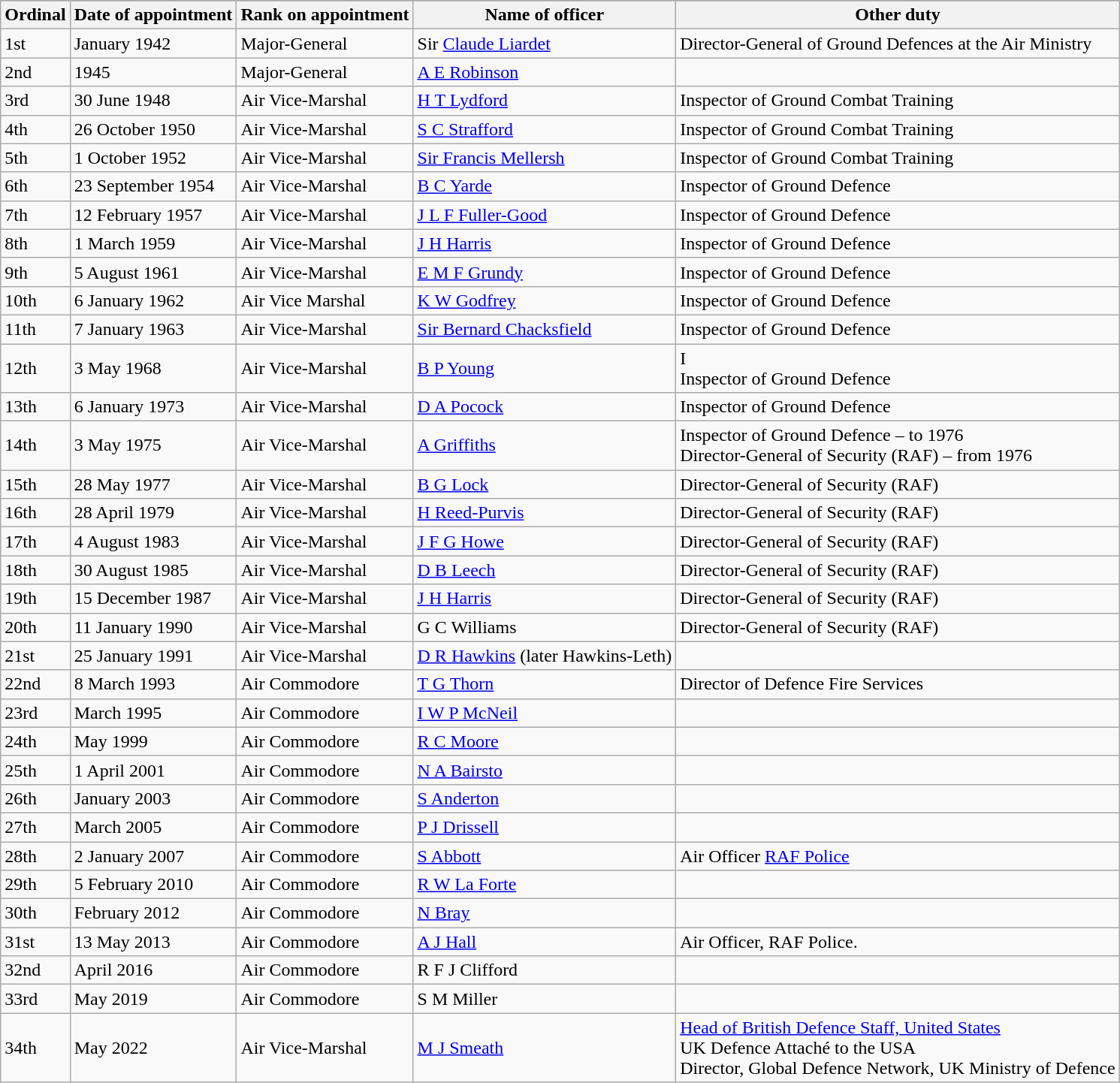<table class="wikitable">
<tr>
</tr>
<tr>
<th>Ordinal</th>
<th>Date of appointment</th>
<th>Rank on appointment</th>
<th>Name of officer</th>
<th>Other duty</th>
</tr>
<tr>
<td>1st</td>
<td>January 1942</td>
<td>Major-General</td>
<td>Sir <a href='#'>Claude Liardet</a></td>
<td>Director-General of Ground Defences at the Air Ministry</td>
</tr>
<tr>
<td>2nd</td>
<td>1945</td>
<td>Major-General</td>
<td><a href='#'>A E Robinson</a></td>
<td></td>
</tr>
<tr>
<td>3rd</td>
<td>30 June 1948</td>
<td>Air Vice-Marshal</td>
<td><a href='#'>H T Lydford</a></td>
<td>Inspector of Ground Combat Training</td>
</tr>
<tr>
<td>4th</td>
<td>26 October 1950</td>
<td>Air Vice-Marshal</td>
<td><a href='#'>S C Strafford</a></td>
<td>Inspector of Ground Combat Training</td>
</tr>
<tr>
<td>5th</td>
<td>1 October 1952</td>
<td>Air Vice-Marshal</td>
<td><a href='#'>Sir Francis Mellersh</a></td>
<td>Inspector of Ground Combat Training</td>
</tr>
<tr>
<td>6th</td>
<td>23 September 1954</td>
<td>Air Vice-Marshal</td>
<td><a href='#'>B C Yarde</a></td>
<td>Inspector of Ground Defence</td>
</tr>
<tr>
<td>7th</td>
<td>12 February 1957</td>
<td>Air Vice-Marshal</td>
<td><a href='#'>J L F Fuller-Good</a></td>
<td>Inspector of Ground Defence</td>
</tr>
<tr>
<td>8th</td>
<td>1 March 1959</td>
<td>Air Vice-Marshal</td>
<td><a href='#'>J H Harris</a></td>
<td>Inspector of Ground Defence</td>
</tr>
<tr>
<td>9th</td>
<td>5 August 1961</td>
<td>Air Vice-Marshal</td>
<td><a href='#'>E M F Grundy</a></td>
<td>Inspector of Ground Defence</td>
</tr>
<tr>
<td>10th</td>
<td>6 January 1962</td>
<td>Air Vice Marshal</td>
<td><a href='#'>K W Godfrey</a></td>
<td>Inspector of Ground Defence</td>
</tr>
<tr>
<td>11th</td>
<td>7 January 1963</td>
<td>Air Vice-Marshal</td>
<td><a href='#'>Sir Bernard Chacksfield</a></td>
<td>Inspector of Ground Defence</td>
</tr>
<tr>
<td>12th</td>
<td>3 May 1968</td>
<td>Air Vice-Marshal</td>
<td><a href='#'>B P Young</a></td>
<td>I<br>Inspector of Ground Defence</td>
</tr>
<tr>
<td>13th</td>
<td>6 January 1973</td>
<td>Air Vice-Marshal</td>
<td><a href='#'>D A Pocock</a></td>
<td>Inspector of Ground Defence</td>
</tr>
<tr>
<td>14th</td>
<td>3 May 1975</td>
<td>Air Vice-Marshal</td>
<td><a href='#'>A Griffiths</a></td>
<td>Inspector of Ground Defence – to 1976<br>Director-General of Security (RAF) – from 1976</td>
</tr>
<tr>
<td>15th</td>
<td>28 May 1977</td>
<td>Air Vice-Marshal</td>
<td><a href='#'>B G Lock</a></td>
<td>Director-General of Security (RAF)</td>
</tr>
<tr>
<td>16th</td>
<td>28 April 1979</td>
<td>Air Vice-Marshal</td>
<td><a href='#'>H Reed-Purvis</a></td>
<td>Director-General of Security (RAF)</td>
</tr>
<tr>
<td>17th</td>
<td>4 August 1983</td>
<td>Air Vice-Marshal</td>
<td><a href='#'>J F G Howe</a></td>
<td>Director-General of Security (RAF)</td>
</tr>
<tr>
<td>18th</td>
<td>30 August 1985</td>
<td>Air Vice-Marshal</td>
<td><a href='#'>D B Leech</a></td>
<td>Director-General of Security (RAF)</td>
</tr>
<tr>
<td>19th</td>
<td>15 December 1987</td>
<td>Air Vice-Marshal</td>
<td><a href='#'>J H Harris</a></td>
<td>Director-General of Security (RAF)</td>
</tr>
<tr>
<td>20th</td>
<td>11 January 1990</td>
<td>Air Vice-Marshal</td>
<td>G C Williams</td>
<td>Director-General of Security (RAF)</td>
</tr>
<tr>
<td>21st</td>
<td>25 January 1991</td>
<td>Air Vice-Marshal</td>
<td><a href='#'>D R Hawkins</a> (later Hawkins-Leth)</td>
<td></td>
</tr>
<tr>
<td>22nd</td>
<td>8 March 1993</td>
<td>Air Commodore</td>
<td><a href='#'>T G Thorn</a></td>
<td>Director of Defence Fire Services</td>
</tr>
<tr>
<td>23rd</td>
<td>March 1995</td>
<td>Air Commodore</td>
<td><a href='#'>I W P McNeil</a></td>
<td></td>
</tr>
<tr>
<td>24th</td>
<td>May 1999</td>
<td>Air Commodore</td>
<td><a href='#'>R C Moore</a></td>
<td></td>
</tr>
<tr>
<td>25th</td>
<td>1 April 2001</td>
<td>Air Commodore</td>
<td><a href='#'>N A Bairsto</a></td>
<td></td>
</tr>
<tr>
<td>26th</td>
<td>January 2003</td>
<td>Air Commodore</td>
<td><a href='#'>S Anderton</a></td>
<td></td>
</tr>
<tr>
<td>27th</td>
<td>March 2005</td>
<td>Air Commodore</td>
<td><a href='#'>P J Drissell</a></td>
<td></td>
</tr>
<tr>
<td>28th</td>
<td>2 January 2007</td>
<td>Air Commodore</td>
<td><a href='#'>S Abbott</a></td>
<td>Air Officer <a href='#'>RAF Police</a></td>
</tr>
<tr>
<td>29th</td>
<td>5 February 2010</td>
<td>Air Commodore</td>
<td><a href='#'>R W La Forte</a></td>
<td></td>
</tr>
<tr>
<td>30th</td>
<td>February 2012</td>
<td>Air Commodore</td>
<td><a href='#'>N Bray</a></td>
<td></td>
</tr>
<tr>
<td>31st</td>
<td>13 May 2013</td>
<td>Air Commodore</td>
<td><a href='#'>A J Hall</a></td>
<td>Air Officer, RAF Police.</td>
</tr>
<tr>
<td>32nd</td>
<td>April 2016</td>
<td>Air Commodore</td>
<td>R F J Clifford</td>
<td></td>
</tr>
<tr>
<td>33rd</td>
<td>May 2019</td>
<td>Air Commodore</td>
<td>S M Miller</td>
<td></td>
</tr>
<tr>
<td>34th</td>
<td>May 2022</td>
<td>Air Vice-Marshal</td>
<td><a href='#'>M J Smeath</a></td>
<td><a href='#'>Head of British Defence Staff, United States</a> <br> UK Defence Attaché to the USA <br> Director, Global Defence Network, UK Ministry of Defence</td>
</tr>
</table>
